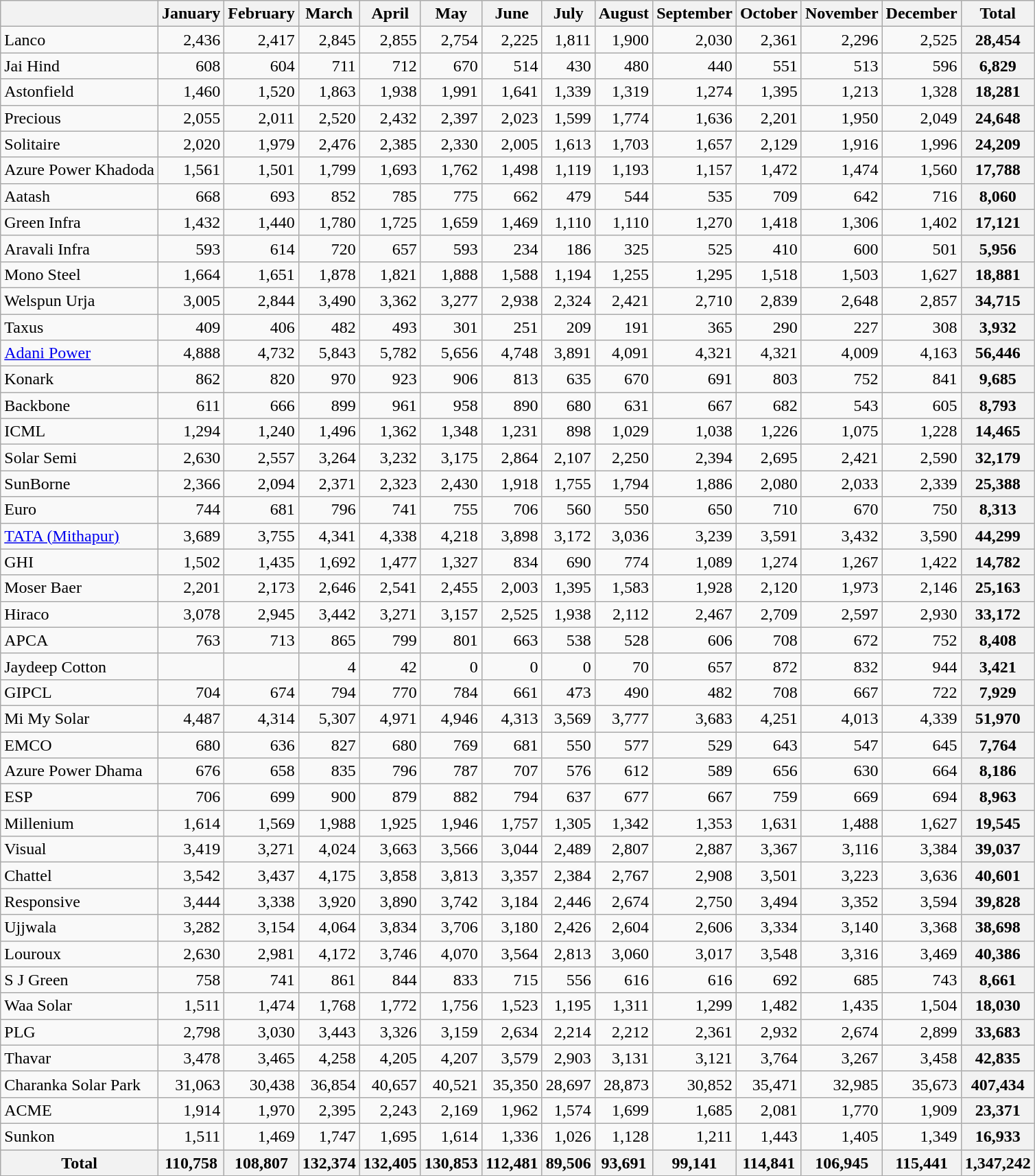<table class="wikitable collapsible collapsed" style="text-align:right">
<tr>
<th></th>
<th>January</th>
<th>February</th>
<th>March</th>
<th>April</th>
<th>May</th>
<th>June</th>
<th>July</th>
<th>August</th>
<th>September</th>
<th>October</th>
<th>November</th>
<th>December</th>
<th>Total</th>
</tr>
<tr>
<td align=left>Lanco</td>
<td>2,436</td>
<td>2,417</td>
<td>2,845</td>
<td>2,855</td>
<td>2,754</td>
<td>2,225</td>
<td>1,811</td>
<td>1,900</td>
<td>2,030</td>
<td>2,361</td>
<td>2,296</td>
<td>2,525</td>
<th>28,454</th>
</tr>
<tr>
<td align=left>Jai Hind</td>
<td>608</td>
<td>604</td>
<td>711</td>
<td>712</td>
<td>670</td>
<td>514</td>
<td>430</td>
<td>480</td>
<td>440</td>
<td>551</td>
<td>513</td>
<td>596</td>
<th>6,829</th>
</tr>
<tr>
<td align=left>Astonfield</td>
<td>1,460</td>
<td>1,520</td>
<td>1,863</td>
<td>1,938</td>
<td>1,991</td>
<td>1,641</td>
<td>1,339</td>
<td>1,319</td>
<td>1,274</td>
<td>1,395</td>
<td>1,213</td>
<td>1,328</td>
<th>18,281</th>
</tr>
<tr>
<td align=left>Precious</td>
<td>2,055</td>
<td>2,011</td>
<td>2,520</td>
<td>2,432</td>
<td>2,397</td>
<td>2,023</td>
<td>1,599</td>
<td>1,774</td>
<td>1,636</td>
<td>2,201</td>
<td>1,950</td>
<td>2,049</td>
<th>24,648</th>
</tr>
<tr>
<td align=left>Solitaire</td>
<td>2,020</td>
<td>1,979</td>
<td>2,476</td>
<td>2,385</td>
<td>2,330</td>
<td>2,005</td>
<td>1,613</td>
<td>1,703</td>
<td>1,657</td>
<td>2,129</td>
<td>1,916</td>
<td>1,996</td>
<th>24,209</th>
</tr>
<tr>
<td align=left>Azure Power Khadoda</td>
<td>1,561</td>
<td>1,501</td>
<td>1,799</td>
<td>1,693</td>
<td>1,762</td>
<td>1,498</td>
<td>1,119</td>
<td>1,193</td>
<td>1,157</td>
<td>1,472</td>
<td>1,474</td>
<td>1,560</td>
<th>17,788</th>
</tr>
<tr>
<td align=left>Aatash</td>
<td>668</td>
<td>693</td>
<td>852</td>
<td>785</td>
<td>775</td>
<td>662</td>
<td>479</td>
<td>544</td>
<td>535</td>
<td>709</td>
<td>642</td>
<td>716</td>
<th>8,060</th>
</tr>
<tr>
<td align=left>Green Infra</td>
<td>1,432</td>
<td>1,440</td>
<td>1,780</td>
<td>1,725</td>
<td>1,659</td>
<td>1,469</td>
<td>1,110</td>
<td>1,110</td>
<td>1,270</td>
<td>1,418</td>
<td>1,306</td>
<td>1,402</td>
<th>17,121</th>
</tr>
<tr>
<td align=left>Aravali Infra</td>
<td>593</td>
<td>614</td>
<td>720</td>
<td>657</td>
<td>593</td>
<td>234</td>
<td>186</td>
<td>325</td>
<td>525</td>
<td>410</td>
<td>600</td>
<td>501</td>
<th>5,956</th>
</tr>
<tr>
<td align=left>Mono Steel</td>
<td>1,664</td>
<td>1,651</td>
<td>1,878</td>
<td>1,821</td>
<td>1,888</td>
<td>1,588</td>
<td>1,194</td>
<td>1,255</td>
<td>1,295</td>
<td>1,518</td>
<td>1,503</td>
<td>1,627</td>
<th>18,881</th>
</tr>
<tr>
<td align=left>Welspun Urja</td>
<td>3,005</td>
<td>2,844</td>
<td>3,490</td>
<td>3,362</td>
<td>3,277</td>
<td>2,938</td>
<td>2,324</td>
<td>2,421</td>
<td>2,710</td>
<td>2,839</td>
<td>2,648</td>
<td>2,857</td>
<th>34,715</th>
</tr>
<tr>
<td align=left>Taxus</td>
<td>409</td>
<td>406</td>
<td>482</td>
<td>493</td>
<td>301</td>
<td>251</td>
<td>209</td>
<td>191</td>
<td>365</td>
<td>290</td>
<td>227</td>
<td>308</td>
<th>3,932</th>
</tr>
<tr>
<td align=left><a href='#'>Adani Power</a></td>
<td>4,888</td>
<td>4,732</td>
<td>5,843</td>
<td>5,782</td>
<td>5,656</td>
<td>4,748</td>
<td>3,891</td>
<td>4,091</td>
<td>4,321</td>
<td>4,321</td>
<td>4,009</td>
<td>4,163</td>
<th>56,446</th>
</tr>
<tr>
<td align=left>Konark</td>
<td>862</td>
<td>820</td>
<td>970</td>
<td>923</td>
<td>906</td>
<td>813</td>
<td>635</td>
<td>670</td>
<td>691</td>
<td>803</td>
<td>752</td>
<td>841</td>
<th>9,685</th>
</tr>
<tr>
<td align=left>Backbone</td>
<td>611</td>
<td>666</td>
<td>899</td>
<td>961</td>
<td>958</td>
<td>890</td>
<td>680</td>
<td>631</td>
<td>667</td>
<td>682</td>
<td>543</td>
<td>605</td>
<th>8,793</th>
</tr>
<tr>
<td align=left>ICML</td>
<td>1,294</td>
<td>1,240</td>
<td>1,496</td>
<td>1,362</td>
<td>1,348</td>
<td>1,231</td>
<td>898</td>
<td>1,029</td>
<td>1,038</td>
<td>1,226</td>
<td>1,075</td>
<td>1,228</td>
<th>14,465</th>
</tr>
<tr>
<td align=left>Solar Semi</td>
<td>2,630</td>
<td>2,557</td>
<td>3,264</td>
<td>3,232</td>
<td>3,175</td>
<td>2,864</td>
<td>2,107</td>
<td>2,250</td>
<td>2,394</td>
<td>2,695</td>
<td>2,421</td>
<td>2,590</td>
<th>32,179</th>
</tr>
<tr>
<td align=left>SunBorne</td>
<td>2,366</td>
<td>2,094</td>
<td>2,371</td>
<td>2,323</td>
<td>2,430</td>
<td>1,918</td>
<td>1,755</td>
<td>1,794</td>
<td>1,886</td>
<td>2,080</td>
<td>2,033</td>
<td>2,339</td>
<th>25,388</th>
</tr>
<tr>
<td align=left>Euro</td>
<td>744</td>
<td>681</td>
<td>796</td>
<td>741</td>
<td>755</td>
<td>706</td>
<td>560</td>
<td>550</td>
<td>650</td>
<td>710</td>
<td>670</td>
<td>750</td>
<th>8,313</th>
</tr>
<tr>
<td align=left><a href='#'>TATA (Mithapur)</a></td>
<td>3,689</td>
<td>3,755</td>
<td>4,341</td>
<td>4,338</td>
<td>4,218</td>
<td>3,898</td>
<td>3,172</td>
<td>3,036</td>
<td>3,239</td>
<td>3,591</td>
<td>3,432</td>
<td>3,590</td>
<th>44,299</th>
</tr>
<tr>
<td align=left>GHI</td>
<td>1,502</td>
<td>1,435</td>
<td>1,692</td>
<td>1,477</td>
<td>1,327</td>
<td>834</td>
<td>690</td>
<td>774</td>
<td>1,089</td>
<td>1,274</td>
<td>1,267</td>
<td>1,422</td>
<th>14,782</th>
</tr>
<tr>
<td align=left>Moser Baer</td>
<td>2,201</td>
<td>2,173</td>
<td>2,646</td>
<td>2,541</td>
<td>2,455</td>
<td>2,003</td>
<td>1,395</td>
<td>1,583</td>
<td>1,928</td>
<td>2,120</td>
<td>1,973</td>
<td>2,146</td>
<th>25,163</th>
</tr>
<tr>
<td align=left>Hiraco</td>
<td>3,078</td>
<td>2,945</td>
<td>3,442</td>
<td>3,271</td>
<td>3,157</td>
<td>2,525</td>
<td>1,938</td>
<td>2,112</td>
<td>2,467</td>
<td>2,709</td>
<td>2,597</td>
<td>2,930</td>
<th>33,172</th>
</tr>
<tr>
<td align=left>APCA</td>
<td>763</td>
<td>713</td>
<td>865</td>
<td>799</td>
<td>801</td>
<td>663</td>
<td>538</td>
<td>528</td>
<td>606</td>
<td>708</td>
<td>672</td>
<td>752</td>
<th>8,408</th>
</tr>
<tr>
<td align=left>Jaydeep Cotton</td>
<td></td>
<td></td>
<td>4</td>
<td>42</td>
<td>0</td>
<td>0</td>
<td>0</td>
<td>70</td>
<td>657</td>
<td>872</td>
<td>832</td>
<td>944</td>
<th>3,421</th>
</tr>
<tr>
<td align=left>GIPCL</td>
<td>704</td>
<td>674</td>
<td>794</td>
<td>770</td>
<td>784</td>
<td>661</td>
<td>473</td>
<td>490</td>
<td>482</td>
<td>708</td>
<td>667</td>
<td>722</td>
<th>7,929</th>
</tr>
<tr>
<td align=left>Mi My Solar</td>
<td>4,487</td>
<td>4,314</td>
<td>5,307</td>
<td>4,971</td>
<td>4,946</td>
<td>4,313</td>
<td>3,569</td>
<td>3,777</td>
<td>3,683</td>
<td>4,251</td>
<td>4,013</td>
<td>4,339</td>
<th>51,970</th>
</tr>
<tr>
<td align=left>EMCO</td>
<td>680</td>
<td>636</td>
<td>827</td>
<td>680</td>
<td>769</td>
<td>681</td>
<td>550</td>
<td>577</td>
<td>529</td>
<td>643</td>
<td>547</td>
<td>645</td>
<th>7,764</th>
</tr>
<tr>
<td align=left>Azure Power Dhama</td>
<td>676</td>
<td>658</td>
<td>835</td>
<td>796</td>
<td>787</td>
<td>707</td>
<td>576</td>
<td>612</td>
<td>589</td>
<td>656</td>
<td>630</td>
<td>664</td>
<th>8,186</th>
</tr>
<tr>
<td align=left>ESP</td>
<td>706</td>
<td>699</td>
<td>900</td>
<td>879</td>
<td>882</td>
<td>794</td>
<td>637</td>
<td>677</td>
<td>667</td>
<td>759</td>
<td>669</td>
<td>694</td>
<th>8,963</th>
</tr>
<tr>
<td align=left>Millenium</td>
<td>1,614</td>
<td>1,569</td>
<td>1,988</td>
<td>1,925</td>
<td>1,946</td>
<td>1,757</td>
<td>1,305</td>
<td>1,342</td>
<td>1,353</td>
<td>1,631</td>
<td>1,488</td>
<td>1,627</td>
<th>19,545</th>
</tr>
<tr>
<td align=left>Visual</td>
<td>3,419</td>
<td>3,271</td>
<td>4,024</td>
<td>3,663</td>
<td>3,566</td>
<td>3,044</td>
<td>2,489</td>
<td>2,807</td>
<td>2,887</td>
<td>3,367</td>
<td>3,116</td>
<td>3,384</td>
<th>39,037</th>
</tr>
<tr>
<td align=left>Chattel</td>
<td>3,542</td>
<td>3,437</td>
<td>4,175</td>
<td>3,858</td>
<td>3,813</td>
<td>3,357</td>
<td>2,384</td>
<td>2,767</td>
<td>2,908</td>
<td>3,501</td>
<td>3,223</td>
<td>3,636</td>
<th>40,601</th>
</tr>
<tr>
<td align=left>Responsive</td>
<td>3,444</td>
<td>3,338</td>
<td>3,920</td>
<td>3,890</td>
<td>3,742</td>
<td>3,184</td>
<td>2,446</td>
<td>2,674</td>
<td>2,750</td>
<td>3,494</td>
<td>3,352</td>
<td>3,594</td>
<th>39,828</th>
</tr>
<tr>
<td align=left>Ujjwala</td>
<td>3,282</td>
<td>3,154</td>
<td>4,064</td>
<td>3,834</td>
<td>3,706</td>
<td>3,180</td>
<td>2,426</td>
<td>2,604</td>
<td>2,606</td>
<td>3,334</td>
<td>3,140</td>
<td>3,368</td>
<th>38,698</th>
</tr>
<tr>
<td align=left>Louroux</td>
<td>2,630</td>
<td>2,981</td>
<td>4,172</td>
<td>3,746</td>
<td>4,070</td>
<td>3,564</td>
<td>2,813</td>
<td>3,060</td>
<td>3,017</td>
<td>3,548</td>
<td>3,316</td>
<td>3,469</td>
<th>40,386</th>
</tr>
<tr>
<td align=left>S J Green</td>
<td>758</td>
<td>741</td>
<td>861</td>
<td>844</td>
<td>833</td>
<td>715</td>
<td>556</td>
<td>616</td>
<td>616</td>
<td>692</td>
<td>685</td>
<td>743</td>
<th>8,661</th>
</tr>
<tr>
<td align=left>Waa Solar</td>
<td>1,511</td>
<td>1,474</td>
<td>1,768</td>
<td>1,772</td>
<td>1,756</td>
<td>1,523</td>
<td>1,195</td>
<td>1,311</td>
<td>1,299</td>
<td>1,482</td>
<td>1,435</td>
<td>1,504</td>
<th>18,030</th>
</tr>
<tr>
<td align=left>PLG</td>
<td>2,798</td>
<td>3,030</td>
<td>3,443</td>
<td>3,326</td>
<td>3,159</td>
<td>2,634</td>
<td>2,214</td>
<td>2,212</td>
<td>2,361</td>
<td>2,932</td>
<td>2,674</td>
<td>2,899</td>
<th>33,683</th>
</tr>
<tr>
<td align=left>Thavar</td>
<td>3,478</td>
<td>3,465</td>
<td>4,258</td>
<td>4,205</td>
<td>4,207</td>
<td>3,579</td>
<td>2,903</td>
<td>3,131</td>
<td>3,121</td>
<td>3,764</td>
<td>3,267</td>
<td>3,458</td>
<th>42,835</th>
</tr>
<tr>
<td align=left>Charanka Solar Park</td>
<td>31,063</td>
<td>30,438</td>
<td>36,854</td>
<td>40,657</td>
<td>40,521</td>
<td>35,350</td>
<td>28,697</td>
<td>28,873</td>
<td>30,852</td>
<td>35,471</td>
<td>32,985</td>
<td>35,673</td>
<th>407,434</th>
</tr>
<tr>
<td align=left>ACME</td>
<td>1,914</td>
<td>1,970</td>
<td>2,395</td>
<td>2,243</td>
<td>2,169</td>
<td>1,962</td>
<td>1,574</td>
<td>1,699</td>
<td>1,685</td>
<td>2,081</td>
<td>1,770</td>
<td>1,909</td>
<th>23,371</th>
</tr>
<tr>
<td align=left>Sunkon</td>
<td>1,511</td>
<td>1,469</td>
<td>1,747</td>
<td>1,695</td>
<td>1,614</td>
<td>1,336</td>
<td>1,026</td>
<td>1,128</td>
<td>1,211</td>
<td>1,443</td>
<td>1,405</td>
<td>1,349</td>
<th>16,933</th>
</tr>
<tr>
<th>Total</th>
<th>110,758</th>
<th>108,807</th>
<th>132,374</th>
<th>132,405</th>
<th>130,853</th>
<th>112,481</th>
<th>89,506</th>
<th>93,691</th>
<th>99,141</th>
<th>114,841</th>
<th>106,945</th>
<th>115,441</th>
<th>1,347,242</th>
</tr>
</table>
